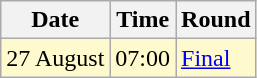<table class="wikitable">
<tr>
<th>Date</th>
<th>Time</th>
<th>Round</th>
</tr>
<tr style=background:lemonchiffon>
<td>27 August</td>
<td>07:00</td>
<td><a href='#'>Final</a></td>
</tr>
</table>
